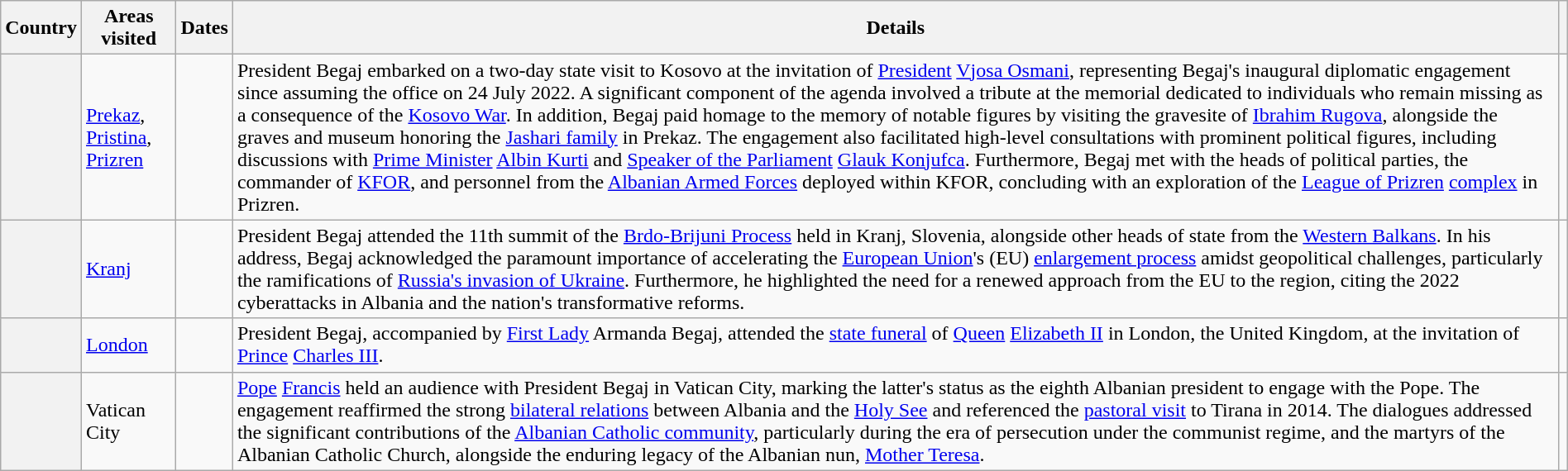<table class="wikitable sortable" style="margin: 1em auto 1em auto">
<tr>
<th>Country</th>
<th>Areas visited</th>
<th>Dates</th>
<th class="unsortable">Details</th>
<th></th>
</tr>
<tr>
<th></th>
<td><a href='#'>Prekaz</a>, <a href='#'>Pristina</a>, <a href='#'>Prizren</a></td>
<td></td>
<td>President Begaj embarked on a two-day state visit to Kosovo at the invitation of <a href='#'>President</a> <a href='#'>Vjosa Osmani</a>, representing Begaj's inaugural diplomatic engagement since assuming the office on 24 July 2022. A significant component of the agenda involved a tribute at the memorial dedicated to individuals who remain missing as a consequence of the <a href='#'>Kosovo War</a>. In addition, Begaj paid homage to the memory of notable figures by visiting the gravesite of <a href='#'>Ibrahim Rugova</a>, alongside the graves and museum honoring the <a href='#'>Jashari family</a> in Prekaz. The engagement also facilitated high-level consultations with prominent political figures, including discussions with <a href='#'>Prime Minister</a> <a href='#'>Albin Kurti</a> and <a href='#'>Speaker of the Parliament</a> <a href='#'>Glauk Konjufca</a>. Furthermore, Begaj met with the heads of political parties, the commander of <a href='#'>KFOR</a>, and personnel from the <a href='#'>Albanian Armed Forces</a> deployed within KFOR, concluding with an exploration of the <a href='#'>League of Prizren</a> <a href='#'>complex</a> in Prizren.</td>
<td></td>
</tr>
<tr>
<th></th>
<td><a href='#'>Kranj</a></td>
<td></td>
<td>President Begaj attended the 11th summit of the <a href='#'>Brdo-Brijuni Process</a> held in Kranj, Slovenia, alongside other heads of state from the <a href='#'>Western Balkans</a>. In his address, Begaj acknowledged the paramount importance of accelerating the <a href='#'>European Union</a>'s (EU) <a href='#'>enlargement process</a> amidst geopolitical challenges, particularly the ramifications of <a href='#'>Russia's invasion of Ukraine</a>. Furthermore, he highlighted the need for a renewed approach from the EU to the region, citing the 2022 cyberattacks in Albania and the nation's transformative reforms.</td>
<td></td>
</tr>
<tr>
<th></th>
<td><a href='#'>London</a></td>
<td></td>
<td>President Begaj, accompanied by <a href='#'>First Lady</a> Armanda Begaj, attended the <a href='#'>state funeral</a> of <a href='#'>Queen</a> <a href='#'>Elizabeth II</a> in London, the United Kingdom, at the invitation of <a href='#'>Prince</a> <a href='#'>Charles III</a>.</td>
<td></td>
</tr>
<tr>
<th></th>
<td>Vatican City</td>
<td></td>
<td><a href='#'>Pope</a> <a href='#'>Francis</a> held an audience with President Begaj in Vatican City, marking the latter's status as the eighth Albanian president to engage with the Pope. The engagement reaffirmed the strong <a href='#'>bilateral relations</a> between Albania and the <a href='#'>Holy See</a> and referenced the <a href='#'>pastoral visit</a> to Tirana in 2014. The dialogues addressed the significant contributions of the <a href='#'>Albanian Catholic community</a>, particularly during the era of persecution under the communist regime, and the martyrs of the Albanian Catholic Church, alongside the enduring legacy of the Albanian nun, <a href='#'>Mother Teresa</a>.</td>
<td></td>
</tr>
</table>
